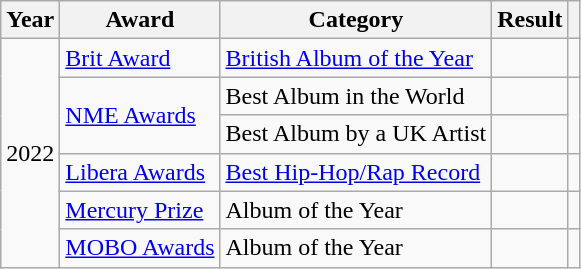<table class="wikitable">
<tr>
<th>Year</th>
<th>Award</th>
<th>Category</th>
<th>Result</th>
<th scope="col" class="unsortable"></th>
</tr>
<tr>
<td rowspan="6">2022</td>
<td><a href='#'>Brit Award</a></td>
<td><a href='#'>British Album of the Year</a></td>
<td></td>
<td></td>
</tr>
<tr>
<td rowspan="2"><a href='#'>NME Awards</a></td>
<td>Best Album in the World</td>
<td></td>
<td rowspan="2"></td>
</tr>
<tr>
<td>Best Album by a UK Artist</td>
<td></td>
</tr>
<tr>
<td><a href='#'>Libera Awards</a></td>
<td><a href='#'>Best Hip-Hop/Rap Record</a></td>
<td></td>
<td></td>
</tr>
<tr>
<td><a href='#'>Mercury Prize</a></td>
<td>Album of the Year</td>
<td></td>
<td></td>
</tr>
<tr>
<td><a href='#'>MOBO Awards</a></td>
<td>Album of the Year</td>
<td></td>
<td></td>
</tr>
</table>
